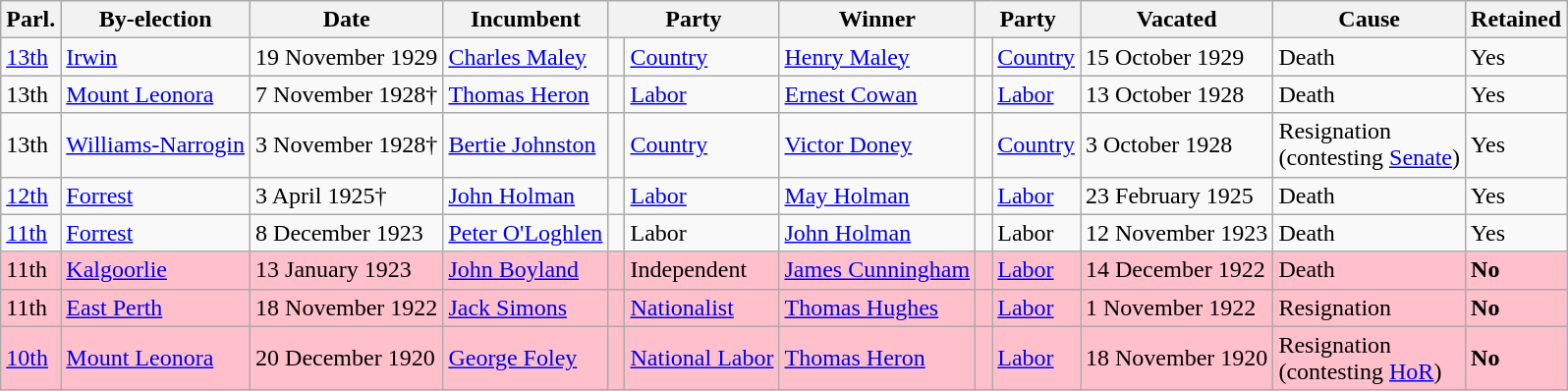<table class="wikitable">
<tr>
<th>Parl.</th>
<th>By-election</th>
<th>Date</th>
<th>Incumbent</th>
<th colspan=2>Party</th>
<th>Winner</th>
<th colspan=2>Party</th>
<th>Vacated</th>
<th>Cause</th>
<th>Retained</th>
</tr>
<tr>
<td><a href='#'>13th</a></td>
<td><a href='#'>Irwin</a></td>
<td>19 November 1929</td>
<td><a href='#'>Charles Maley</a></td>
<td> </td>
<td><a href='#'>Country</a></td>
<td><a href='#'>Henry Maley</a></td>
<td> </td>
<td><a href='#'>Country</a></td>
<td>15 October 1929</td>
<td>Death</td>
<td>Yes</td>
</tr>
<tr>
<td>13th</td>
<td><a href='#'>Mount Leonora</a></td>
<td>7 November 1928†</td>
<td><a href='#'>Thomas Heron</a></td>
<td> </td>
<td><a href='#'>Labor</a></td>
<td><a href='#'>Ernest Cowan</a></td>
<td> </td>
<td><a href='#'>Labor</a></td>
<td>13 October 1928</td>
<td>Death</td>
<td>Yes</td>
</tr>
<tr>
<td>13th</td>
<td><a href='#'>Williams-Narrogin</a></td>
<td>3 November 1928†</td>
<td><a href='#'>Bertie Johnston</a></td>
<td> </td>
<td><a href='#'>Country</a></td>
<td><a href='#'>Victor Doney</a></td>
<td> </td>
<td><a href='#'>Country</a></td>
<td>3 October 1928</td>
<td>Resignation<br>(contesting <a href='#'>Senate</a>)</td>
<td>Yes</td>
</tr>
<tr>
<td><a href='#'>12th</a></td>
<td><a href='#'>Forrest</a></td>
<td>3 April 1925†</td>
<td><a href='#'>John Holman</a></td>
<td> </td>
<td><a href='#'>Labor</a></td>
<td><a href='#'>May Holman</a></td>
<td> </td>
<td><a href='#'>Labor</a></td>
<td>23 February 1925</td>
<td>Death</td>
<td>Yes</td>
</tr>
<tr>
<td><a href='#'>11th</a></td>
<td><a href='#'>Forrest</a></td>
<td>8 December 1923</td>
<td><a href='#'>Peter O'Loghlen</a></td>
<td> </td>
<td>Labor</td>
<td><a href='#'>John Holman</a></td>
<td> </td>
<td>Labor</td>
<td>12 November 1923</td>
<td>Death</td>
<td>Yes</td>
</tr>
<tr bgcolor="pink">
<td>11th</td>
<td><a href='#'>Kalgoorlie</a></td>
<td>13 January 1923</td>
<td><a href='#'>John Boyland</a></td>
<td> </td>
<td>Independent</td>
<td><a href='#'>James Cunningham</a></td>
<td> </td>
<td><a href='#'>Labor</a></td>
<td>14 December 1922</td>
<td>Death</td>
<td><strong>No</strong></td>
</tr>
<tr bgcolor="pink">
<td>11th</td>
<td><a href='#'>East Perth</a></td>
<td>18 November 1922</td>
<td><a href='#'>Jack Simons</a></td>
<td> </td>
<td><a href='#'>Nationalist</a></td>
<td><a href='#'>Thomas Hughes</a></td>
<td> </td>
<td><a href='#'>Labor</a></td>
<td>1 November 1922</td>
<td>Resignation</td>
<td><strong>No</strong></td>
</tr>
<tr bgcolor="pink">
<td><a href='#'>10th</a></td>
<td><a href='#'>Mount Leonora</a></td>
<td>20 December 1920</td>
<td><a href='#'>George Foley</a></td>
<td> </td>
<td><a href='#'>National Labor</a></td>
<td><a href='#'>Thomas Heron</a></td>
<td> </td>
<td><a href='#'>Labor</a></td>
<td>18 November 1920</td>
<td>Resignation<br>(contesting <a href='#'>HoR</a>)</td>
<td><strong>No</strong></td>
</tr>
</table>
